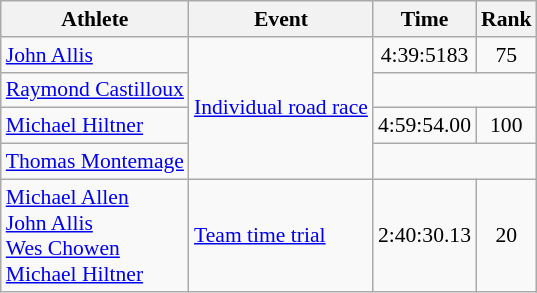<table class=wikitable style=font-size:90%;text-align:center>
<tr>
<th>Athlete</th>
<th>Event</th>
<th>Time</th>
<th>Rank</th>
</tr>
<tr>
<td align=left><a href='#'>John Allis</a></td>
<td align=left rowspan=4><a href='#'>Individual road race</a></td>
<td>4:39:5183</td>
<td>75</td>
</tr>
<tr>
<td align=left><a href='#'>Raymond Castilloux</a></td>
<td colspan=2></td>
</tr>
<tr>
<td align=left><a href='#'>Michael Hiltner</a></td>
<td>4:59:54.00</td>
<td>100</td>
</tr>
<tr>
<td align=left><a href='#'>Thomas Montemage</a></td>
<td colspan=2></td>
</tr>
<tr>
<td align=left><a href='#'>Michael Allen</a><br><a href='#'>John Allis</a><br><a href='#'>Wes Chowen</a><br><a href='#'>Michael Hiltner</a></td>
<td align=left><a href='#'>Team time trial</a></td>
<td>2:40:30.13</td>
<td>20</td>
</tr>
</table>
